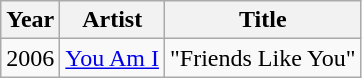<table class="wikitable">
<tr>
<th>Year</th>
<th>Artist</th>
<th>Title</th>
</tr>
<tr>
<td>2006</td>
<td><a href='#'>You Am I</a></td>
<td>"Friends Like You"</td>
</tr>
</table>
